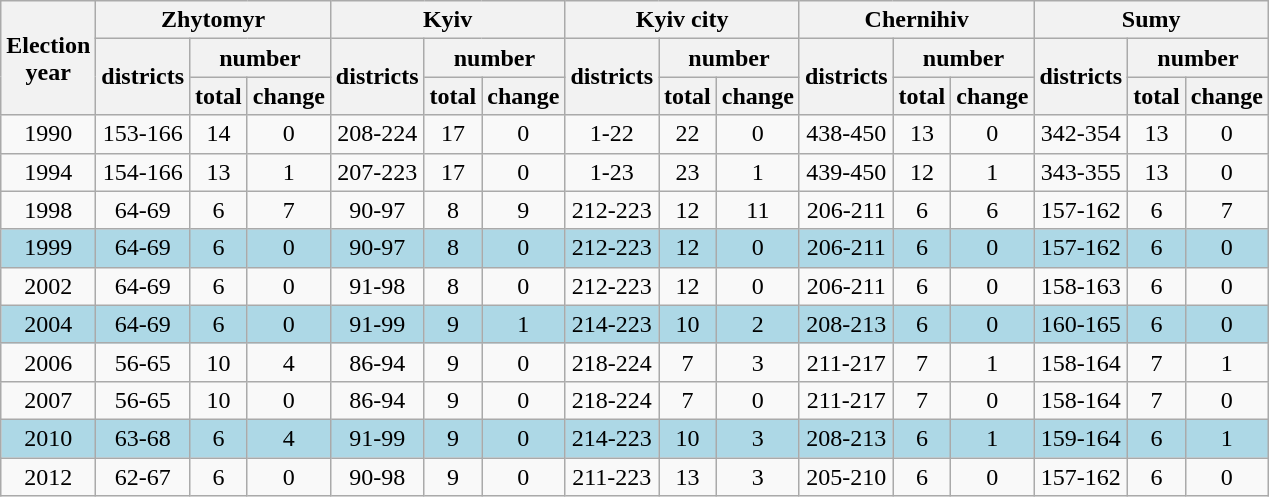<table class="wikitable">
<tr>
<th rowspan="3">Election<br>year</th>
<th colspan="3">Zhytomyr</th>
<th colspan="3">Kyiv</th>
<th colspan="3">Kyiv city</th>
<th colspan="3">Chernihiv</th>
<th colspan="3">Sumy</th>
</tr>
<tr>
<th rowspan="2">districts</th>
<th colspan="2">number</th>
<th rowspan="2">districts</th>
<th colspan="2">number</th>
<th rowspan="2">districts</th>
<th colspan="2">number</th>
<th rowspan="2">districts</th>
<th colspan="2">number</th>
<th rowspan="2">districts</th>
<th colspan="2">number</th>
</tr>
<tr>
<th>total</th>
<th>change</th>
<th>total</th>
<th>change</th>
<th>total</th>
<th>change</th>
<th>total</th>
<th>change</th>
<th>total</th>
<th>change</th>
</tr>
<tr align="center">
<td>1990</td>
<td>153-166</td>
<td>14</td>
<td> 0</td>
<td>208-224</td>
<td>17</td>
<td> 0</td>
<td>1-22</td>
<td>22</td>
<td> 0</td>
<td>438-450</td>
<td>13</td>
<td> 0</td>
<td>342-354</td>
<td>13</td>
<td> 0</td>
</tr>
<tr align="center">
<td>1994</td>
<td>154-166</td>
<td>13</td>
<td> 1</td>
<td>207-223</td>
<td>17</td>
<td> 0</td>
<td>1-23</td>
<td>23</td>
<td> 1</td>
<td>439-450</td>
<td>12</td>
<td> 1</td>
<td>343-355</td>
<td>13</td>
<td> 0</td>
</tr>
<tr align="center">
<td>1998</td>
<td>64-69</td>
<td>6</td>
<td> 7</td>
<td>90-97</td>
<td>8</td>
<td> 9</td>
<td>212-223</td>
<td>12</td>
<td> 11</td>
<td>206-211</td>
<td>6</td>
<td> 6</td>
<td>157-162</td>
<td>6</td>
<td> 7</td>
</tr>
<tr style="background-color:lightblue" align="center">
<td>1999</td>
<td>64-69</td>
<td>6</td>
<td> 0</td>
<td>90-97</td>
<td>8</td>
<td> 0</td>
<td>212-223</td>
<td>12</td>
<td> 0</td>
<td>206-211</td>
<td>6</td>
<td> 0</td>
<td>157-162</td>
<td>6</td>
<td> 0</td>
</tr>
<tr align="center">
<td>2002</td>
<td>64-69</td>
<td>6</td>
<td> 0</td>
<td>91-98</td>
<td>8</td>
<td> 0</td>
<td>212-223</td>
<td>12</td>
<td> 0</td>
<td>206-211</td>
<td>6</td>
<td> 0</td>
<td>158-163</td>
<td>6</td>
<td> 0</td>
</tr>
<tr style="background-color:lightblue" align="center">
<td>2004</td>
<td>64-69</td>
<td>6</td>
<td> 0</td>
<td>91-99</td>
<td>9</td>
<td> 1</td>
<td>214-223</td>
<td>10</td>
<td> 2</td>
<td>208-213</td>
<td>6</td>
<td> 0</td>
<td>160-165</td>
<td>6</td>
<td> 0</td>
</tr>
<tr align="center">
<td>2006</td>
<td>56-65</td>
<td>10</td>
<td> 4</td>
<td>86-94</td>
<td>9</td>
<td> 0</td>
<td>218-224</td>
<td>7</td>
<td> 3</td>
<td>211-217</td>
<td>7</td>
<td> 1</td>
<td>158-164</td>
<td>7</td>
<td> 1</td>
</tr>
<tr align="center">
<td>2007</td>
<td>56-65</td>
<td>10</td>
<td> 0</td>
<td>86-94</td>
<td>9</td>
<td> 0</td>
<td>218-224</td>
<td>7</td>
<td> 0</td>
<td>211-217</td>
<td>7</td>
<td> 0</td>
<td>158-164</td>
<td>7</td>
<td> 0</td>
</tr>
<tr style="background-color:lightblue" align="center">
<td>2010</td>
<td>63-68</td>
<td>6</td>
<td> 4</td>
<td>91-99</td>
<td>9</td>
<td> 0</td>
<td>214-223</td>
<td>10</td>
<td> 3</td>
<td>208-213</td>
<td>6</td>
<td> 1</td>
<td>159-164</td>
<td>6</td>
<td> 1</td>
</tr>
<tr align="center">
<td>2012</td>
<td>62-67</td>
<td>6</td>
<td> 0</td>
<td>90-98</td>
<td>9</td>
<td> 0</td>
<td>211-223</td>
<td>13</td>
<td> 3</td>
<td>205-210</td>
<td>6</td>
<td> 0</td>
<td>157-162</td>
<td>6</td>
<td> 0</td>
</tr>
</table>
